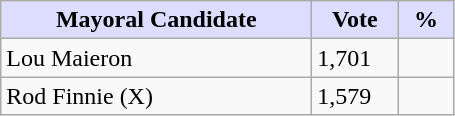<table class="wikitable">
<tr>
<th style="background:#ddf; width:200px;">Mayoral Candidate </th>
<th style="background:#ddf; width:50px;">Vote</th>
<th style="background:#ddf; width:30px;">%</th>
</tr>
<tr>
<td>Lou Maieron</td>
<td>1,701</td>
<td></td>
</tr>
<tr>
<td>Rod Finnie (X)</td>
<td>1,579</td>
<td></td>
</tr>
</table>
